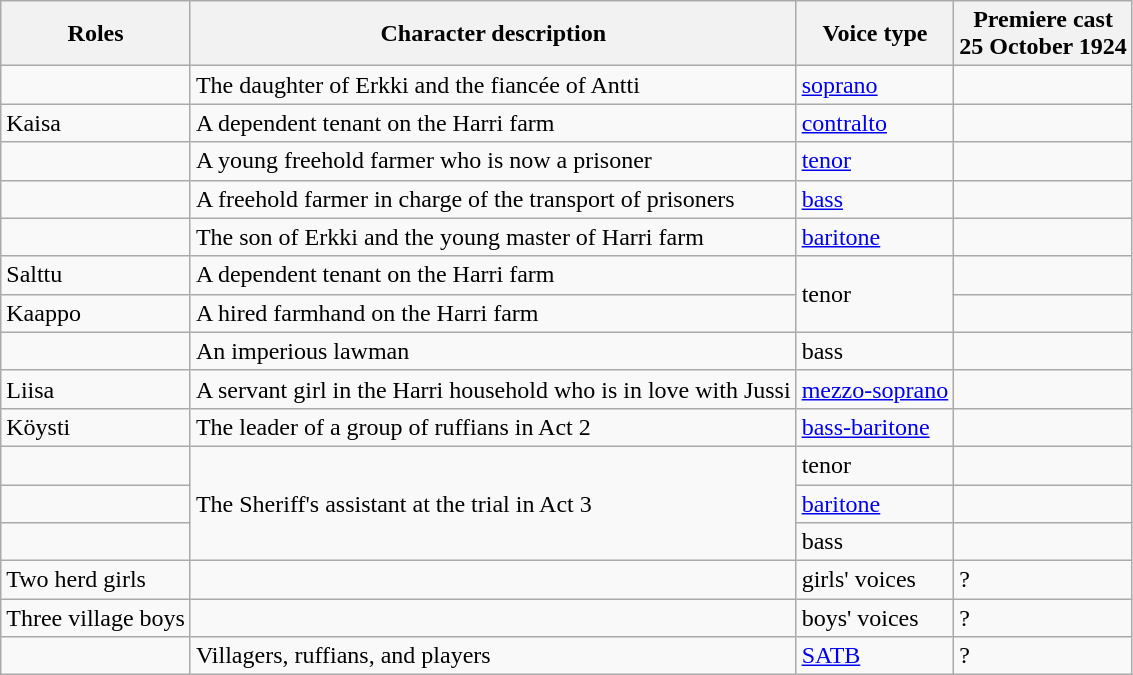<table class="wikitable sortable"; font-size: 95%">
<tr>
<th scope=col>Roles</th>
<th scope="col"class="unsortable">Character description</th>
<th scope=col>Voice type</th>
<th scope=col>Premiere cast<br>25 October 1924</th>
</tr>
<tr>
<td></td>
<td>The daughter of Erkki and the fiancée of Antti</td>
<td><a href='#'>soprano</a></td>
<td></td>
</tr>
<tr>
<td>Kaisa</td>
<td>A dependent tenant on the Harri farm</td>
<td><a href='#'>contralto</a></td>
<td></td>
</tr>
<tr>
<td></td>
<td>A young freehold farmer who is now a prisoner</td>
<td><a href='#'>tenor</a></td>
<td></td>
</tr>
<tr>
<td></td>
<td>A freehold farmer in charge of the transport of prisoners</td>
<td><a href='#'>bass</a></td>
<td></td>
</tr>
<tr>
<td></td>
<td>The son of Erkki and the young master of Harri farm</td>
<td><a href='#'>baritone</a></td>
<td></td>
</tr>
<tr>
<td>Salttu</td>
<td>A dependent tenant on the Harri farm</td>
<td rowspan="2">tenor</td>
<td></td>
</tr>
<tr>
<td>Kaappo</td>
<td>A hired farmhand on the Harri farm</td>
<td></td>
</tr>
<tr>
<td></td>
<td>An imperious lawman</td>
<td>bass</td>
<td></td>
</tr>
<tr>
<td>Liisa</td>
<td>A servant girl in the Harri household who is in love with Jussi</td>
<td><a href='#'>mezzo-soprano</a></td>
<td></td>
</tr>
<tr>
<td>Köysti</td>
<td>The leader of a group of ruffians in Act 2</td>
<td><a href='#'>bass-baritone</a></td>
<td></td>
</tr>
<tr>
<td></td>
<td rowspan="3">The Sheriff's assistant at the trial in Act 3</td>
<td>tenor</td>
<td></td>
</tr>
<tr>
<td></td>
<td><a href='#'>baritone</a></td>
<td></td>
</tr>
<tr>
<td></td>
<td>bass</td>
<td></td>
</tr>
<tr>
<td>Two herd girls</td>
<td></td>
<td>girls' voices</td>
<td>?</td>
</tr>
<tr>
<td>Three village boys</td>
<td></td>
<td>boys' voices</td>
<td>?</td>
</tr>
<tr>
<td></td>
<td>Villagers, ruffians, and players</td>
<td><a href='#'>SATB</a></td>
<td>?</td>
</tr>
</table>
